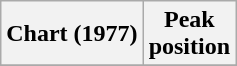<table class="wikitable sortable">
<tr>
<th>Chart (1977)</th>
<th>Peak<br>position</th>
</tr>
<tr>
</tr>
</table>
